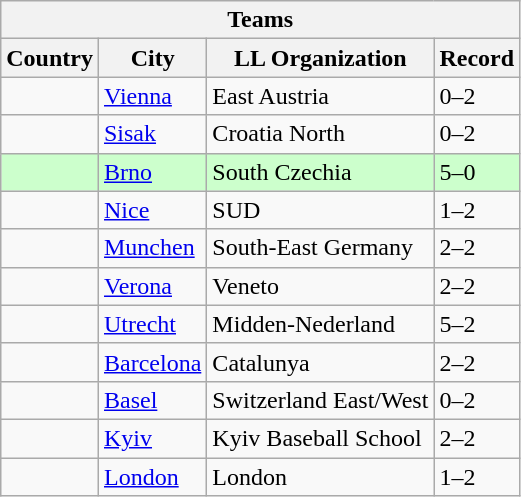<table class="wikitable">
<tr>
<th colspan="4">Teams</th>
</tr>
<tr>
<th>Country</th>
<th>City</th>
<th>LL Organization</th>
<th>Record</th>
</tr>
<tr>
<td><strong></strong></td>
<td><a href='#'>Vienna</a></td>
<td>East Austria</td>
<td>0–2</td>
</tr>
<tr>
<td><strong></strong></td>
<td><a href='#'>Sisak</a></td>
<td>Croatia North</td>
<td>0–2</td>
</tr>
<tr bgcolor="ccffcc">
<td><strong></strong></td>
<td><a href='#'>Brno</a></td>
<td>South Czechia</td>
<td>5–0</td>
</tr>
<tr>
<td><strong></strong></td>
<td><a href='#'>Nice</a></td>
<td>SUD</td>
<td>1–2</td>
</tr>
<tr>
<td><strong></strong></td>
<td><a href='#'>Munchen</a></td>
<td>South-East Germany</td>
<td>2–2</td>
</tr>
<tr>
<td><strong></strong></td>
<td><a href='#'>Verona</a></td>
<td>Veneto</td>
<td>2–2</td>
</tr>
<tr>
<td><strong></strong></td>
<td><a href='#'>Utrecht</a></td>
<td>Midden-Nederland</td>
<td>5–2</td>
</tr>
<tr>
<td><strong></strong></td>
<td><a href='#'>Barcelona</a></td>
<td>Catalunya</td>
<td>2–2</td>
</tr>
<tr>
<td><strong></strong></td>
<td><a href='#'>Basel</a></td>
<td>Switzerland East/West</td>
<td>0–2</td>
</tr>
<tr>
<td><strong></strong></td>
<td><a href='#'>Kyiv</a></td>
<td>Kyiv Baseball School</td>
<td>2–2</td>
</tr>
<tr>
<td><strong></strong></td>
<td><a href='#'>London</a></td>
<td>London</td>
<td>1–2</td>
</tr>
</table>
